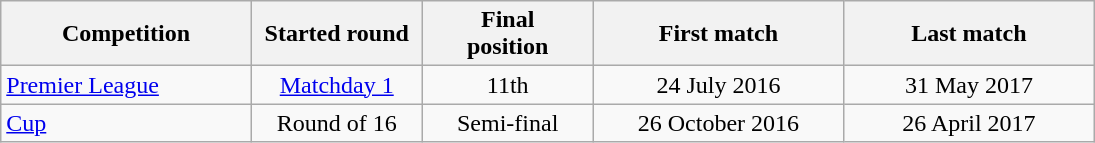<table class="wikitable" style="text-align:center; width:730px;">
<tr>
<th style="text-align:center; width:150px;">Competition</th>
<th style="text-align:center; width:100px;">Started round</th>
<th style="text-align:center; width:100px;">Final <br> position</th>
<th style="text-align:center; width:150px;">First match</th>
<th style="text-align:center; width:150px;">Last match</th>
</tr>
<tr>
<td style="text-align:left;"><a href='#'>Premier League</a></td>
<td><a href='#'>Matchday 1</a></td>
<td>11th</td>
<td>24 July 2016</td>
<td>31 May 2017</td>
</tr>
<tr>
<td style="text-align:left;"><a href='#'>Cup</a></td>
<td>Round of 16</td>
<td>Semi-final</td>
<td>26 October 2016</td>
<td>26 April 2017</td>
</tr>
</table>
